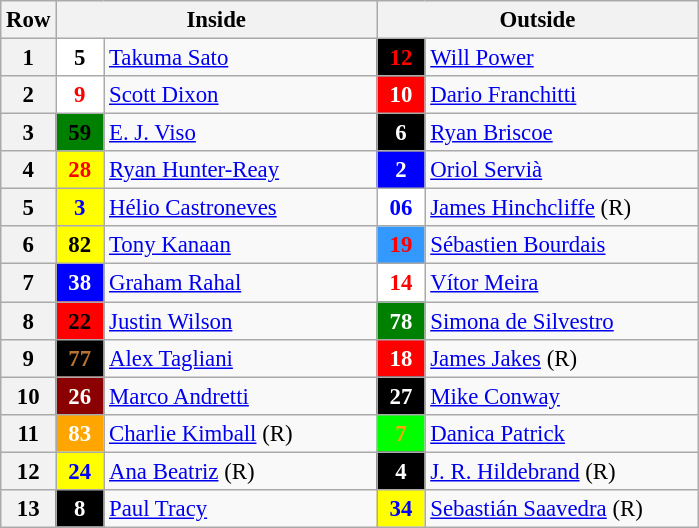<table class="wikitable" style="font-size: 95%;">
<tr>
<th>Row</th>
<th colspan=2>Inside</th>
<th colspan=2>Outside</th>
</tr>
<tr>
<th>1</th>
<td style="background:white; color:black;" align="center" width="25"><strong>5</strong></td>
<td width="175"> <a href='#'>Takuma Sato</a></td>
<td style="background:black; color:red;" align=center width="25"><strong>12</strong></td>
<td width="175"> <a href='#'>Will Power</a></td>
</tr>
<tr>
<th>2</th>
<td style="background:white; color:red;" align="center"><strong>9</strong></td>
<td> <a href='#'>Scott Dixon</a></td>
<td style="background:red; color:white;" align=center><strong>10</strong></td>
<td> <a href='#'>Dario Franchitti</a></td>
</tr>
<tr>
<th>3</th>
<td style="background:green; color:black;" align="center"><strong>59</strong></td>
<td> <a href='#'>E. J. Viso</a></td>
<td style="background:black; color:white;" align="center"><strong>6</strong></td>
<td> <a href='#'>Ryan Briscoe</a></td>
</tr>
<tr>
<th>4</th>
<td style="background:yellow; color:red;" align="center"><strong>28</strong></td>
<td> <a href='#'>Ryan Hunter-Reay</a></td>
<td style="background:blue; color:white;" align="center"><strong>2</strong></td>
<td> <a href='#'>Oriol Servià</a></td>
</tr>
<tr>
<th>5</th>
<td style="background:yellow; color:blue;" align="center"><strong>3</strong></td>
<td> <a href='#'>Hélio Castroneves</a></td>
<td style="background:white; color:blue;" align="center"><strong>06</strong></td>
<td> <a href='#'>James Hinchcliffe</a> (R)</td>
</tr>
<tr>
<th>6</th>
<td style="background:yellow; color:black;" align="center"><strong>82</strong></td>
<td> <a href='#'>Tony Kanaan</a></td>
<td style="background:#3399FF; color:red;" align="center"><strong>19</strong></td>
<td> <a href='#'>Sébastien Bourdais</a></td>
</tr>
<tr>
<th>7</th>
<td style="background:blue; color:white;" align="center"><strong>38</strong></td>
<td> <a href='#'>Graham Rahal</a></td>
<td style="background:white; color:red;" align="center"><strong>14</strong></td>
<td> <a href='#'>Vítor Meira</a></td>
</tr>
<tr>
<th>8</th>
<td style="background:red; color:black;" align="center"><strong>22</strong></td>
<td> <a href='#'>Justin Wilson</a></td>
<td style="background:green; color:white;" align="center"><strong>78</strong></td>
<td> <a href='#'>Simona de Silvestro</a></td>
</tr>
<tr>
<th>9</th>
<td style="background:black; color:#B87333;" align="center"><strong>77</strong></td>
<td> <a href='#'>Alex Tagliani</a></td>
<td style="background:red; color:white;" align="center"><strong>18</strong></td>
<td> <a href='#'>James Jakes</a> (R)</td>
</tr>
<tr>
<th>10</th>
<td style="background:DarkRed; color:white;" align="center"><strong>26</strong></td>
<td> <a href='#'>Marco Andretti</a></td>
<td style="background:black; color:white;" align="center"><strong>27</strong></td>
<td> <a href='#'>Mike Conway</a></td>
</tr>
<tr>
<th>11</th>
<td style="background:orange; color:white;" align="center"><strong>83</strong></td>
<td> <a href='#'>Charlie Kimball</a> (R)</td>
<td style="background:lime; color:orange;" align="center"><strong>7</strong></td>
<td> <a href='#'>Danica Patrick</a></td>
</tr>
<tr>
<th>12</th>
<td style="background:yellow; color:blue;" align="center"><strong>24</strong></td>
<td> <a href='#'>Ana Beatriz</a> (R)</td>
<td style="background:black; color:white;" align="center"><strong>4</strong></td>
<td> <a href='#'>J. R. Hildebrand</a> (R)</td>
</tr>
<tr>
<th>13</th>
<td style="background:black; color:white;" align="center"><strong>8</strong></td>
<td> <a href='#'>Paul Tracy</a></td>
<td style="background:yellow; color:blue;" align="center"><strong>34</strong></td>
<td> <a href='#'>Sebastián Saavedra</a> (R)</td>
</tr>
</table>
